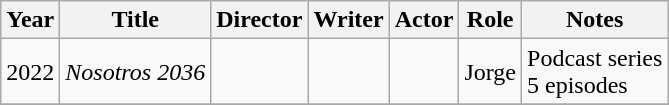<table class="wikitable sortable">
<tr>
<th>Year</th>
<th>Title</th>
<th>Director</th>
<th>Writer</th>
<th>Actor</th>
<th>Role</th>
<th>Notes</th>
</tr>
<tr>
<td>2022</td>
<td><em>Nosotros 2036</em></td>
<td></td>
<td></td>
<td></td>
<td>Jorge</td>
<td>Podcast series<br>5 episodes</td>
</tr>
<tr>
</tr>
</table>
